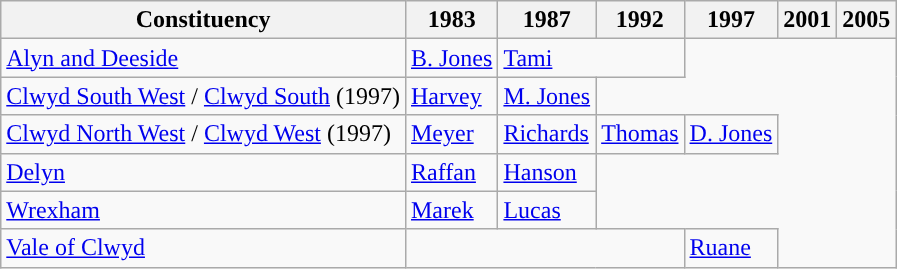<table class="wikitable">
<tr>
<th>Constituency</th>
<th>1983</th>
<th>1987</th>
<th>1992</th>
<th>1997</th>
<th>2001</th>
<th>2005</th>
</tr>
<tr>
<td><a href='#'>Alyn and Deeside</a></td>
<td><a href='#'>B. Jones</a></td>
<td colspan="2"><a href='#'>Tami</a></td>
</tr>
<tr>
<td><a href='#'>Clwyd South West</a> / <a href='#'>Clwyd South</a> (1997)</td>
<td><a href='#'>Harvey</a></td>
<td><a href='#'>M. Jones</a></td>
</tr>
<tr>
<td><a href='#'>Clwyd North West</a> / <a href='#'>Clwyd West</a> (1997)</td>
<td><a href='#'>Meyer</a></td>
<td><a href='#'>Richards</a></td>
<td><a href='#'>Thomas</a></td>
<td><a href='#'>D. Jones</a></td>
</tr>
<tr>
<td><a href='#'>Delyn</a></td>
<td><a href='#'>Raffan</a></td>
<td><a href='#'>Hanson</a></td>
</tr>
<tr>
<td><a href='#'>Wrexham</a></td>
<td><a href='#'>Marek</a></td>
<td><a href='#'>Lucas</a></td>
</tr>
<tr>
<td><a href='#'>Vale of Clwyd</a></td>
<td colspan="3"></td>
<td><a href='#'>Ruane</a></td>
</tr>
</table>
